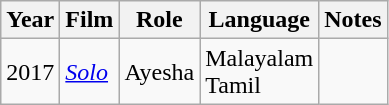<table class="wikitable">
<tr>
<th>Year</th>
<th>Film</th>
<th>Role</th>
<th>Language</th>
<th>Notes</th>
</tr>
<tr>
<td>2017</td>
<td><em><a href='#'>Solo</a></em></td>
<td>Ayesha</td>
<td>Malayalam<br>Tamil</td>
<td></td>
</tr>
</table>
